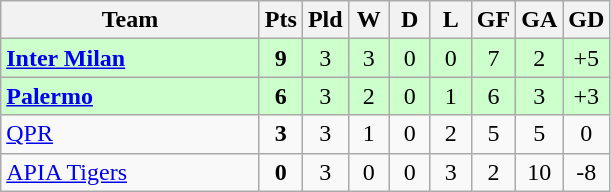<table class=wikitable style="text-align:center">
<tr>
<th width=165>Team</th>
<th width=20>Pts</th>
<th width=20>Pld</th>
<th width=20>W</th>
<th width=20>D</th>
<th width=20>L</th>
<th width=20>GF</th>
<th width=20>GA</th>
<th width=20>GD</th>
</tr>
<tr style="background:#ccffcc">
<td style="text-align:left"><strong> <a href='#'>Inter Milan</a></strong></td>
<td><strong>9</strong></td>
<td>3</td>
<td>3</td>
<td>0</td>
<td>0</td>
<td>7</td>
<td>2</td>
<td>+5</td>
</tr>
<tr style="background:#ccffcc">
<td style="text-align:left"><strong> <a href='#'>Palermo</a></strong></td>
<td><strong>6</strong></td>
<td>3</td>
<td>2</td>
<td>0</td>
<td>1</td>
<td>6</td>
<td>3</td>
<td>+3</td>
</tr>
<tr>
<td style="text-align:left"> <a href='#'>QPR</a></td>
<td><strong>3</strong></td>
<td>3</td>
<td>1</td>
<td>0</td>
<td>2</td>
<td>5</td>
<td>5</td>
<td>0</td>
</tr>
<tr>
<td style="text-align:left"> <a href='#'>APIA Tigers</a></td>
<td><strong>0</strong></td>
<td>3</td>
<td>0</td>
<td>0</td>
<td>3</td>
<td>2</td>
<td>10</td>
<td>-8</td>
</tr>
</table>
